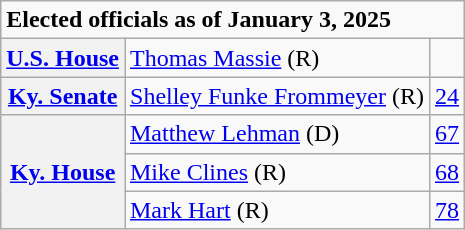<table class=wikitable>
<tr>
<td colspan="3"><strong>Elected officials as of January 3, 2025</strong></td>
</tr>
<tr>
<th scope=row><a href='#'>U.S. House</a></th>
<td><a href='#'>Thomas Massie</a> (R)</td>
<td></td>
</tr>
<tr>
<th scope=row><a href='#'>Ky. Senate</a></th>
<td><a href='#'>Shelley Funke Frommeyer</a> (R)</td>
<td><a href='#'>24</a></td>
</tr>
<tr>
<th rowspan=3><a href='#'>Ky. House</a></th>
<td><a href='#'>Matthew Lehman</a> (D)</td>
<td><a href='#'>67</a></td>
</tr>
<tr>
<td><a href='#'>Mike Clines</a> (R)</td>
<td><a href='#'>68</a></td>
</tr>
<tr>
<td><a href='#'>Mark Hart</a> (R)</td>
<td><a href='#'>78</a></td>
</tr>
</table>
